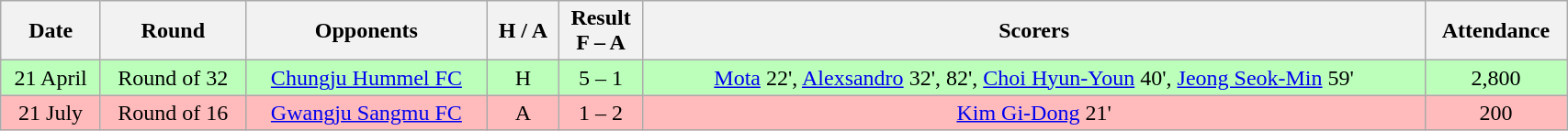<table class="wikitable" style="text-align:center; width:90%">
<tr>
<th>Date</th>
<th>Round</th>
<th>Opponents</th>
<th>H / A</th>
<th>Result<br>F – A</th>
<th>Scorers</th>
<th>Attendance</th>
</tr>
<tr bgcolor="#bbffbb">
<td>21 April</td>
<td>Round of 32</td>
<td><a href='#'>Chungju Hummel FC</a></td>
<td>H</td>
<td>5 – 1</td>
<td><a href='#'>Mota</a> 22', <a href='#'>Alexsandro</a> 32', 82', <a href='#'>Choi Hyun-Youn</a> 40', <a href='#'>Jeong Seok-Min</a> 59'</td>
<td>2,800</td>
</tr>
<tr bgcolor="#ffbbbb">
<td>21 July</td>
<td>Round of 16</td>
<td><a href='#'>Gwangju Sangmu FC</a></td>
<td>A</td>
<td>1 – 2</td>
<td><a href='#'>Kim Gi-Dong</a> 21'</td>
<td>200</td>
</tr>
</table>
